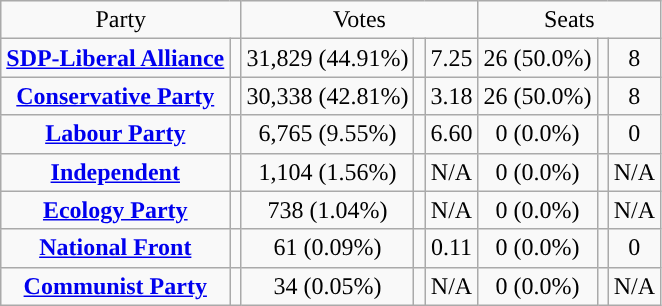<table class=wikitable style="text-align:center;">
<tr>
<td colspan=2>Party</td>
<td colspan=3>Votes</td>
<td colspan=3>Seats</td>
</tr>
<tr>
<td><strong><a href='#'>SDP-Liberal Alliance</a></strong></td>
<td style="background:"></td>
<td>31,829 (44.91%)</td>
<td></td>
<td> 7.25</td>
<td>26 (50.0%)</td>
<td></td>
<td> 8</td>
</tr>
<tr>
<td><strong><a href='#'>Conservative Party</a></strong></td>
<td style="background:"></td>
<td>30,338 (42.81%)</td>
<td></td>
<td> 3.18</td>
<td>26 (50.0%)</td>
<td></td>
<td> 8</td>
</tr>
<tr>
<td><strong><a href='#'>Labour Party</a></strong></td>
<td style="background:"></td>
<td>6,765 (9.55%)</td>
<td></td>
<td> 6.60</td>
<td>0 (0.0%)</td>
<td></td>
<td> 0</td>
</tr>
<tr>
<td><strong><a href='#'>Independent</a></strong></td>
<td style="background:"></td>
<td>1,104 (1.56%)</td>
<td></td>
<td>N/A</td>
<td>0 (0.0%)</td>
<td></td>
<td>N/A</td>
</tr>
<tr>
<td><strong><a href='#'>Ecology Party</a></strong></td>
<td style="background:"></td>
<td>738 (1.04%)</td>
<td></td>
<td>N/A</td>
<td>0 (0.0%)</td>
<td></td>
<td>N/A</td>
</tr>
<tr>
<td><strong><a href='#'>National Front</a></strong></td>
<td style="background:"></td>
<td>61 (0.09%)</td>
<td></td>
<td> 0.11</td>
<td>0  (0.0%)</td>
<td></td>
<td> 0</td>
</tr>
<tr>
<td><strong><a href='#'>Communist Party</a></strong></td>
<td style="background:"></td>
<td>34 (0.05%)</td>
<td></td>
<td>N/A</td>
<td>0 (0.0%)</td>
<td></td>
<td>N/A</td>
</tr>
</table>
